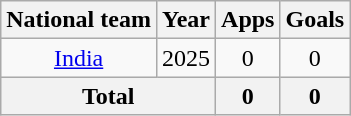<table class="wikitable" style="text-align: center;">
<tr>
<th>National team</th>
<th>Year</th>
<th>Apps</th>
<th>Goals</th>
</tr>
<tr>
<td><a href='#'>India</a></td>
<td>2025</td>
<td>0</td>
<td>0</td>
</tr>
<tr>
<th colspan="2">Total</th>
<th>0</th>
<th>0</th>
</tr>
</table>
